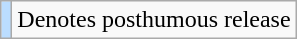<table class="wikitable">
<tr>
<td style="background:#bdf;"></td>
<td>Denotes posthumous release</td>
</tr>
</table>
